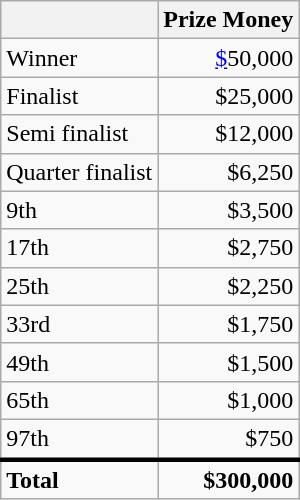<table class="wikitable sortable">
<tr>
<th></th>
<th>Prize Money</th>
</tr>
<tr>
<td>Winner</td>
<td style="text-align:right"><a href='#'>$</a>50,000</td>
</tr>
<tr>
<td>Finalist</td>
<td style="text-align:right">$25,000</td>
</tr>
<tr>
<td>Semi finalist</td>
<td style="text-align:right">$12,000</td>
</tr>
<tr>
<td>Quarter finalist</td>
<td style="text-align:right">$6,250</td>
</tr>
<tr>
<td>9th</td>
<td style="text-align:right">$3,500</td>
</tr>
<tr>
<td>17th</td>
<td style="text-align:right">$2,750</td>
</tr>
<tr>
<td>25th</td>
<td style="text-align:right">$2,250</td>
</tr>
<tr>
<td>33rd</td>
<td style="text-align:right">$1,750</td>
</tr>
<tr>
<td>49th</td>
<td style="text-align:right">$1,500</td>
</tr>
<tr>
<td>65th</td>
<td style="text-align:right">$1,000</td>
</tr>
<tr>
<td>97th</td>
<td style="text-align:right">$750</td>
</tr>
<tr>
<td style="border-top:medium solid"><strong>Total</strong></td>
<td style="border-top:medium solid; text-align:right"><strong>$300,000</strong></td>
</tr>
</table>
